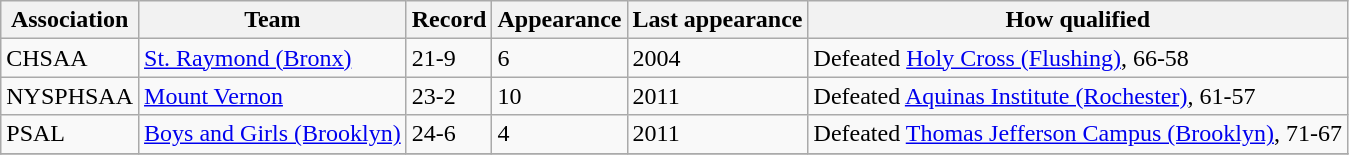<table class="wikitable sortable" style="text-align:left;">
<tr>
<th>Association</th>
<th>Team</th>
<th>Record</th>
<th data-sort-type="number">Appearance</th>
<th>Last appearance</th>
<th>How qualified</th>
</tr>
<tr>
<td>CHSAA</td>
<td><a href='#'>St. Raymond (Bronx)</a></td>
<td>21-9</td>
<td>6</td>
<td>2004</td>
<td>Defeated <a href='#'>Holy Cross (Flushing)</a>, 66-58</td>
</tr>
<tr>
<td>NYSPHSAA</td>
<td><a href='#'>Mount Vernon</a></td>
<td>23-2</td>
<td>10</td>
<td>2011</td>
<td>Defeated <a href='#'>Aquinas Institute (Rochester)</a>, 61-57</td>
</tr>
<tr>
<td>PSAL</td>
<td><a href='#'>Boys and Girls (Brooklyn)</a></td>
<td>24-6</td>
<td>4</td>
<td>2011</td>
<td>Defeated <a href='#'>Thomas Jefferson Campus (Brooklyn)</a>, 71-67</td>
</tr>
<tr>
</tr>
</table>
